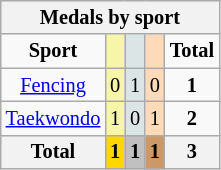<table class="wikitable" style=font-size:85%;float:center;text-align:center>
<tr style="background:#efefef;">
<th colspan=5><strong>Medals by sport</strong></th>
</tr>
<tr align=center>
<td><strong>Sport</strong></td>
<td bgcolor=#f7f6a8></td>
<td bgcolor=#dce5e5></td>
<td bgcolor=#ffdab9></td>
<td><strong>Total</strong></td>
</tr>
<tr align=center>
<td><a href='#'>Fencing</a></td>
<td style="background:#F7F6A8;">0</td>
<td style="background:#DCE5E5;">1</td>
<td style="background:#FFDAB9;">0</td>
<td><strong>1</strong></td>
</tr>
<tr>
<td><a href='#'>Taekwondo</a></td>
<td style="background:#F7F6A8;">1</td>
<td style="background:#DCE5E5;">0</td>
<td style="background:#FFDAB9;">1</td>
<td><strong>2</strong></td>
</tr>
<tr align=center>
<th><strong>Total</strong></th>
<th style="background:gold;"><strong>1</strong></th>
<th style="background:silver;"><strong>1</strong></th>
<th style="background:#c96;"><strong>1</strong></th>
<th><strong>3</strong></th>
</tr>
</table>
